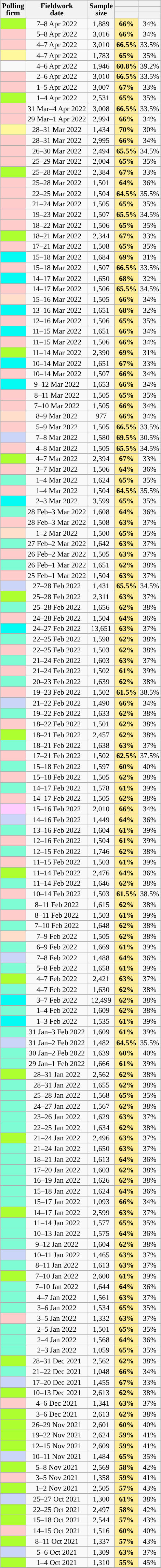<table class="wikitable mw-collapsible mw-collapsed" style="text-align:center;font-size:90%;line-height:14px;">
<tr>
<th rowspan="3">Polling<br>firm</th>
<th rowspan="3">Fieldwork<br>date</th>
<th rowspan="3">Sample<br>size</th>
<th></th>
<th></th>
</tr>
<tr>
<th></th>
<th></th>
</tr>
<tr>
<th style="background:"></th>
<th style="background:"></th>
</tr>
<tr>
<td style="background:greenyellow;"></td>
<td>7–8 Apr 2022</td>
<td>1,889</td>
<td style="background:#FFED99;"><strong>66%</strong></td>
<td>34%</td>
</tr>
<tr>
<td style="background:#FFCCCC;"></td>
<td>5–8 Apr 2022</td>
<td>3,016</td>
<td style="background:#FFED99;"><strong>66%</strong></td>
<td>34%</td>
</tr>
<tr>
<td style="background:#FFCCCC;"></td>
<td>4–7 Apr 2022</td>
<td>3,010</td>
<td style="background:#FFED99;"><strong>66.5%</strong></td>
<td>33.5%</td>
</tr>
<tr>
<td style="background:#fff89c;"></td>
<td>4–7 Apr 2022</td>
<td>1,783</td>
<td style="background:#FFED99;"><strong>65%</strong></td>
<td>35%</td>
</tr>
<tr>
<td></td>
<td>4–6 Apr 2022</td>
<td>1,946</td>
<td style="background:#FFED99;"><strong>60.8%</strong></td>
<td>39.2%</td>
</tr>
<tr>
<td style="background:#FFCCCC;"></td>
<td>2–6 Apr 2022</td>
<td>3,010</td>
<td style="background:#FFED99;"><strong>66.5%</strong></td>
<td>33.5%</td>
</tr>
<tr>
<td style="background:#FFCCCC;"></td>
<td>1–5 Apr 2022</td>
<td>3,007</td>
<td style="background:#FFED99;"><strong>67%</strong></td>
<td>33%</td>
</tr>
<tr>
<td style="background:greenyellow;"></td>
<td>1–4 Apr 2022</td>
<td>2,531</td>
<td style="background:#FFED99;"><strong>65%</strong></td>
<td>35%</td>
</tr>
<tr>
<td style="background:#FFCCCC;"></td>
<td>31 Mar–4 Apr 2022</td>
<td>3,008</td>
<td style="background:#FFED99;"><strong>66.5%</strong></td>
<td>33.5%</td>
</tr>
<tr>
<td style="background:#FFCCCC;"></td>
<td>29 Mar–1 Apr 2022</td>
<td>2,994</td>
<td style="background:#FFED99;"><strong>66%</strong></td>
<td>34%</td>
</tr>
<tr>
<td style="background:#fff89c;"></td>
<td>28–31 Mar 2022</td>
<td>1,434</td>
<td style="background:#FFED99;"><strong>70%</strong></td>
<td>30%</td>
</tr>
<tr>
<td style="background:#FFCCCC;"></td>
<td>28–31 Mar 2022</td>
<td>2,995</td>
<td style="background:#FFED99;"><strong>66%</strong></td>
<td>34%</td>
</tr>
<tr>
<td style="background:#FFCCCC;"></td>
<td>26–30 Mar 2022</td>
<td>2,494</td>
<td style="background:#FFED99;"><strong>65.5%</strong></td>
<td>34.5%</td>
</tr>
<tr>
<td style="background:#FFCCCC;"></td>
<td>25–29 Mar 2022</td>
<td>2,004</td>
<td style="background:#FFED99;"><strong>65%</strong></td>
<td>35%</td>
</tr>
<tr>
<td style="background:greenyellow;"></td>
<td>25–28 Mar 2022</td>
<td>2,384</td>
<td style="background:#FFED99;"><strong>67%</strong></td>
<td>33%</td>
</tr>
<tr>
<td style="background:#FFCCCC;"></td>
<td>25–28 Mar 2022</td>
<td>1,501</td>
<td style="background:#FFED99;"><strong>64%</strong></td>
<td>36%</td>
</tr>
<tr>
<td style="background:#FFCCCC;"></td>
<td>22–25 Mar 2022</td>
<td>1,504</td>
<td style="background:#FFED99;"><strong>64.5%</strong></td>
<td>35.5%</td>
</tr>
<tr>
<td style="background:#FFCCCC;"></td>
<td>21–24 Mar 2022</td>
<td>1,505</td>
<td style="background:#FFED99;"><strong>65%</strong></td>
<td>35%</td>
</tr>
<tr>
<td style="background:#FFCCCC;"></td>
<td>19–23 Mar 2022</td>
<td>1,507</td>
<td style="background:#FFED99;"><strong>65.5%</strong></td>
<td>34.5%</td>
</tr>
<tr>
<td style="background:#FFCCCC;"></td>
<td>18–22 Mar 2022</td>
<td>1,506</td>
<td style="background:#FFED99;"><strong>65%</strong></td>
<td>35%</td>
</tr>
<tr>
<td style="background:greenyellow;"></td>
<td>18–21 Mar 2022</td>
<td>2,344</td>
<td style="background:#FFED99;"><strong>67%</strong></td>
<td>33%</td>
</tr>
<tr>
<td style="background:#FFCCCC;"></td>
<td>17–21 Mar 2022</td>
<td>1,508</td>
<td style="background:#FFED99;"><strong>65%</strong></td>
<td>35%</td>
</tr>
<tr>
<td style="background:#04FBF4;"></td>
<td>15–18 Mar 2022</td>
<td>1,684</td>
<td style="background:#FFED99;"><strong>69%</strong></td>
<td>31%</td>
</tr>
<tr>
<td style="background:#FFCCCC;"></td>
<td>15–18 Mar 2022</td>
<td>1,507</td>
<td style="background:#FFED99;"><strong>66.5%</strong></td>
<td>33.5%</td>
</tr>
<tr>
<td style="background:#04FBF4;"></td>
<td>14–17 Mar 2022</td>
<td>1,650</td>
<td style="background:#FFED99;"><strong>68%</strong></td>
<td>32%</td>
</tr>
<tr>
<td style="background:#FFCCCC;"></td>
<td>14–17 Mar 2022</td>
<td>1,506</td>
<td style="background:#FFED99;"><strong>65.5%</strong></td>
<td>34.5%</td>
</tr>
<tr>
<td style="background:#FFDFCC;"></td>
<td>15–16 Mar 2022</td>
<td>1,505</td>
<td style="background:#FFED99;"><strong>66%</strong></td>
<td>34%</td>
</tr>
<tr>
<td style="background:#04FBF4;"></td>
<td>13–16 Mar 2022</td>
<td>1,651</td>
<td style="background:#FFED99;"><strong>68%</strong></td>
<td>32%</td>
</tr>
<tr>
<td style="background:#FFCCCC;"></td>
<td>12–16 Mar 2022</td>
<td>1,506</td>
<td style="background:#FFED99;"><strong>65%</strong></td>
<td>35%</td>
</tr>
<tr>
<td style="background:#04FBF4;"></td>
<td>11–15 Mar 2022</td>
<td>1,651</td>
<td style="background:#FFED99;"><strong>66%</strong></td>
<td>34%</td>
</tr>
<tr>
<td style="background:#FFCCCC;"></td>
<td>11–15 Mar 2022</td>
<td>1,506</td>
<td style="background:#FFED99;"><strong>66%</strong></td>
<td>34%</td>
</tr>
<tr>
<td style="background:greenyellow;"></td>
<td>11–14 Mar 2022</td>
<td>2,390</td>
<td style="background:#FFED99;"><strong>69%</strong></td>
<td>31%</td>
</tr>
<tr>
<td style="background:#04FBF4;"></td>
<td>10–14 Mar 2022</td>
<td>1,651</td>
<td style="background:#FFED99;"><strong>67%</strong></td>
<td>33%</td>
</tr>
<tr>
<td style="background:#FFCCCC;"></td>
<td>10–14 Mar 2022</td>
<td>1,507</td>
<td style="background:#FFED99;"><strong>66%</strong></td>
<td>34%</td>
</tr>
<tr>
<td style="background:#04FBF4;"></td>
<td>9–12 Mar 2022</td>
<td>1,653</td>
<td style="background:#FFED99;"><strong>66%</strong></td>
<td>34%</td>
</tr>
<tr>
<td style="background:#FFCCCC;"></td>
<td>8–11 Mar 2022</td>
<td>1,505</td>
<td style="background:#FFED99;"><strong>65%</strong></td>
<td>35%</td>
</tr>
<tr>
<td style="background:#FFCCCC;"></td>
<td>7–10 Mar 2022</td>
<td>1,505</td>
<td style="background:#FFED99;"><strong>66%</strong></td>
<td>34%</td>
</tr>
<tr>
<td style="background:#FFDFCC;"></td>
<td>8–9 Mar 2022</td>
<td>977</td>
<td style="background:#FFED99;"><strong>66%</strong></td>
<td>34%</td>
</tr>
<tr>
<td style="background:#FFCCCC;"></td>
<td>5–9 Mar 2022</td>
<td>1,505</td>
<td style="background:#FFED99;"><strong>66.5%</strong></td>
<td>33.5%</td>
</tr>
<tr>
<td style="background:#CAD5F7"></td>
<td>7–8 Mar 2022</td>
<td>1,580</td>
<td style="background:#FFED99;"><strong>69.5%</strong></td>
<td>30.5%</td>
</tr>
<tr>
<td style="background:#FFCCCC;"></td>
<td>4–8 Mar 2022</td>
<td>1,505</td>
<td style="background:#FFED99;"><strong>65.5%</strong></td>
<td>34.5%</td>
</tr>
<tr>
<td style="background:greenyellow;"></td>
<td>4–7 Mar 2022</td>
<td>2,394</td>
<td style="background:#FFED99;"><strong>67%</strong></td>
<td>33%</td>
</tr>
<tr>
<td style="background:#FFCCCC;"></td>
<td>3–7 Mar 2022</td>
<td>1,506</td>
<td style="background:#FFED99;"><strong>64%</strong></td>
<td>36%</td>
</tr>
<tr>
<td style="background:#80fcd4;"></td>
<td>1–4 Mar 2022</td>
<td>1,624</td>
<td style="background:#FFED99;"><strong>65%</strong></td>
<td>35%</td>
</tr>
<tr>
<td style="background:#FFCCCC;"></td>
<td>1–4 Mar 2022</td>
<td>1,504</td>
<td style="background:#FFED99;"><strong>64.5%</strong></td>
<td>35.5%</td>
</tr>
<tr>
<td style="background:#04FBF4;"></td>
<td>2–3 Mar 2022</td>
<td>3,599</td>
<td style="background:#FFED99;"><strong>65%</strong></td>
<td>35%</td>
</tr>
<tr>
<td style="background:#80fcd4;"></td>
<td>28 Feb–3 Mar 2022</td>
<td>1,608</td>
<td style="background:#FFED99;"><strong>64%</strong></td>
<td>36%</td>
</tr>
<tr>
<td style="background:#FFCCCC;"></td>
<td>28 Feb–3 Mar 2022</td>
<td>1,508</td>
<td style="background:#FFED99;"><strong>63%</strong></td>
<td>37%</td>
</tr>
<tr>
<td style="background:#FFDFCC;"></td>
<td>1–2 Mar 2022</td>
<td>1,500</td>
<td style="background:#FFED99;"><strong>65%</strong></td>
<td>35%</td>
</tr>
<tr>
<td style="background:#80fcd4;"></td>
<td>27 Feb–2 Mar 2022</td>
<td>1,642</td>
<td style="background:#FFED99;"><strong>63%</strong></td>
<td>37%</td>
</tr>
<tr>
<td style="background:#FFCCCC;"></td>
<td>26 Feb–2 Mar 2022</td>
<td>1,505</td>
<td style="background:#FFED99;"><strong>63%</strong></td>
<td>37%</td>
</tr>
<tr>
<td style="background:#80fcd4;"></td>
<td>26 Feb–1 Mar 2022</td>
<td>1,651</td>
<td style="background:#FFED99;"><strong>62%</strong></td>
<td>38%</td>
</tr>
<tr>
<td style="background:#FFCCCC;"></td>
<td>25 Feb–1 Mar 2022</td>
<td>1,504</td>
<td style="background:#FFED99;"><strong>63%</strong></td>
<td>37%</td>
</tr>
<tr>
<td style="background:#CAD5F7"></td>
<td>27–28 Feb 2022</td>
<td>1,431</td>
<td style="background:#FFED99;"><strong>65.5%</strong></td>
<td>34.5%</td>
</tr>
<tr>
<td style="background:greenyellow;"></td>
<td>25–28 Feb 2022</td>
<td>2,311</td>
<td style="background:#FFED99;"><strong>63%</strong></td>
<td>37%</td>
</tr>
<tr>
<td style="background:#80fcd4;"></td>
<td>25–28 Feb 2022</td>
<td>1,656</td>
<td style="background:#FFED99;"><strong>62%</strong></td>
<td>38%</td>
</tr>
<tr>
<td style="background:#FFCCCC;"></td>
<td>24–28 Feb 2022</td>
<td>1,504</td>
<td style="background:#FFED99;"><strong>64%</strong></td>
<td>36%</td>
</tr>
<tr>
<td style="background:#04FBF4;"></td>
<td>24–27 Feb 2022</td>
<td>13,651</td>
<td style="background:#FFED99;"><strong>63%</strong></td>
<td>37%</td>
</tr>
<tr>
<td style="background:#80fcd4;"></td>
<td>22–25 Feb 2022</td>
<td>1,598</td>
<td style="background:#FFED99;"><strong>62%</strong></td>
<td>38%</td>
</tr>
<tr>
<td style="background:#FFCCCC;"></td>
<td>22–25 Feb 2022</td>
<td>1,503</td>
<td style="background:#FFED99;"><strong>62%</strong></td>
<td>38%</td>
</tr>
<tr>
<td style="background:#80fcd4;"></td>
<td>21–24 Feb 2022</td>
<td>1,603</td>
<td style="background:#FFED99;"><strong>63%</strong></td>
<td>37%</td>
</tr>
<tr>
<td style="background:#FFCCCC;"></td>
<td>21–24 Feb 2022</td>
<td>1,502</td>
<td style="background:#FFED99;"><strong>61%</strong></td>
<td>39%</td>
</tr>
<tr>
<td style="background:#80fcd4;"></td>
<td>20–23 Feb 2022</td>
<td>1,639</td>
<td style="background:#FFED99;"><strong>62%</strong></td>
<td>38%</td>
</tr>
<tr>
<td style="background:#FFCCCC;"></td>
<td>19–23 Feb 2022</td>
<td>1,502</td>
<td style="background:#FFED99;"><strong>61.5%</strong></td>
<td>38.5%</td>
</tr>
<tr>
<td style="background:#CAD5F7"></td>
<td>21–22 Feb 2022</td>
<td>1,490</td>
<td style="background:#FFED99;"><strong>66%</strong></td>
<td>34%</td>
</tr>
<tr>
<td style="background:#80fcd4;"></td>
<td>19–22 Feb 2022</td>
<td>1,633</td>
<td style="background:#FFED99;"><strong>62%</strong></td>
<td>38%</td>
</tr>
<tr>
<td style="background:#FFCCCC;"></td>
<td>18–22 Feb 2022</td>
<td>1,501</td>
<td style="background:#FFED99;"><strong>62%</strong></td>
<td>38%</td>
</tr>
<tr>
<td style="background:greenyellow;"></td>
<td>18–21 Feb 2022</td>
<td>2,457</td>
<td style="background:#FFED99;"><strong>62%</strong></td>
<td>38%</td>
</tr>
<tr>
<td style="background:#80fcd4;"></td>
<td>18–21 Feb 2022</td>
<td>1,638</td>
<td style="background:#FFED99;"><strong>63%</strong></td>
<td>37%</td>
</tr>
<tr>
<td style="background:#FFCCCC;"></td>
<td>17–21 Feb 2022</td>
<td>1,502</td>
<td style="background:#FFED99;"><strong>62.5%</strong></td>
<td>37.5%</td>
</tr>
<tr>
<td style="background:#80fcd4;"></td>
<td>15–18 Feb 2022</td>
<td>1,597</td>
<td style="background:#FFED99;"><strong>60%</strong></td>
<td>40%</td>
</tr>
<tr>
<td style="background:#FFCCCC;"></td>
<td>15–18 Feb 2022</td>
<td>1,505</td>
<td style="background:#FFED99;"><strong>62%</strong></td>
<td>38%</td>
</tr>
<tr>
<td style="background:#80fcd4;"></td>
<td>14–17 Feb 2022</td>
<td>1,578</td>
<td style="background:#FFED99;"><strong>61%</strong></td>
<td>39%</td>
</tr>
<tr>
<td style="background:#FFCCCC;"></td>
<td>14–17 Feb 2022</td>
<td>1,505</td>
<td style="background:#FFED99;"><strong>62%</strong></td>
<td>38%</td>
</tr>
<tr>
<td style="background:#FFCCFF;"></td>
<td>15–16 Feb 2022</td>
<td>2,010</td>
<td style="background:#FFED99;"><strong>66%</strong></td>
<td>34%</td>
</tr>
<tr>
<td style="background:#CAD5F7"></td>
<td>14–16 Feb 2022</td>
<td>1,449</td>
<td style="background:#FFED99;"><strong>64%</strong></td>
<td>36%</td>
</tr>
<tr>
<td style="background:#80fcd4;"></td>
<td>13–16 Feb 2022</td>
<td>1,604</td>
<td style="background:#FFED99;"><strong>61%</strong></td>
<td>39%</td>
</tr>
<tr>
<td style="background:#FFCCCC;"></td>
<td>12–16 Feb 2022</td>
<td>1,504</td>
<td style="background:#FFED99;"><strong>61%</strong></td>
<td>39%</td>
</tr>
<tr>
<td style="background:#80fcd4;"></td>
<td>12–15 Feb 2022</td>
<td>1,746</td>
<td style="background:#FFED99;"><strong>62%</strong></td>
<td>38%</td>
</tr>
<tr>
<td style="background:#FFCCCC;"></td>
<td>11–15 Feb 2022</td>
<td>1,503</td>
<td style="background:#FFED99;"><strong>61%</strong></td>
<td>39%</td>
</tr>
<tr>
<td style="background:greenyellow;"></td>
<td>11–14 Feb 2022</td>
<td>2,476</td>
<td style="background:#FFED99;"><strong>64%</strong></td>
<td>36%</td>
</tr>
<tr>
<td style="background:#80fcd4;"></td>
<td>11–14 Feb 2022</td>
<td>1,646</td>
<td style="background:#FFED99;"><strong>62%</strong></td>
<td>38%</td>
</tr>
<tr>
<td style="background:#FFCCCC;"></td>
<td>10–14 Feb 2022</td>
<td>1,503</td>
<td style="background:#FFED99;"><strong>61.5%</strong></td>
<td>38.5%</td>
</tr>
<tr>
<td style="background:#80fcd4;"></td>
<td>8–11 Feb 2022</td>
<td>1,615</td>
<td style="background:#FFED99;"><strong>62%</strong></td>
<td>38%</td>
</tr>
<tr>
<td style="background:#FFCCCC;"></td>
<td>8–11 Feb 2022</td>
<td>1,503</td>
<td style="background:#FFED99;"><strong>61%</strong></td>
<td>39%</td>
</tr>
<tr>
<td style="background:#80fcd4;"></td>
<td>7–10 Feb 2022</td>
<td>1,648</td>
<td style="background:#FFED99;"><strong>62%</strong></td>
<td>38%</td>
</tr>
<tr>
<td style="background:#FFDFCC;"></td>
<td>7–9 Feb 2022</td>
<td>1,505</td>
<td style="background:#FFED99;"><strong>62%</strong></td>
<td>38%</td>
</tr>
<tr>
<td style="background:#80fcd4;"></td>
<td>6–9 Feb 2022</td>
<td>1,669</td>
<td style="background:#FFED99;"><strong>61%</strong></td>
<td>39%</td>
</tr>
<tr>
<td style="background:#CAD5F7"></td>
<td>7–8 Feb 2022</td>
<td>1,488</td>
<td style="background:#FFED99;"><strong>64%</strong></td>
<td>36%</td>
</tr>
<tr>
<td style="background:#80fcd4;"></td>
<td>5–8 Feb 2022</td>
<td>1,658</td>
<td style="background:#FFED99;"><strong>61%</strong></td>
<td>39%</td>
</tr>
<tr>
<td style="background:greenyellow;"></td>
<td>4–7 Feb 2022</td>
<td>2,421</td>
<td style="background:#FFED99;"><strong>63%</strong></td>
<td>37%</td>
</tr>
<tr>
<td style="background:#80fcd4;"></td>
<td>4–7 Feb 2022</td>
<td>1,630</td>
<td style="background:#FFED99;"><strong>62%</strong></td>
<td>38%</td>
</tr>
<tr>
<td style="background:#04FBF4;"></td>
<td>3–7 Feb 2022</td>
<td>12,499</td>
<td style="background:#FFED99;"><strong>62%</strong></td>
<td>38%</td>
</tr>
<tr>
<td style="background:#80fcd4;"></td>
<td>1–4 Feb 2022</td>
<td>1,609</td>
<td style="background:#FFED99;"><strong>62%</strong></td>
<td>38%</td>
</tr>
<tr>
<td style="background:#04FBF4;"></td>
<td>1–3 Feb 2022</td>
<td>1,535</td>
<td style="background:#FFED99;"><strong>61%</strong></td>
<td>39%</td>
</tr>
<tr>
<td style="background:#80fcd4;"></td>
<td>31 Jan–3 Feb 2022</td>
<td>1,609</td>
<td style="background:#FFED99;"><strong>61%</strong></td>
<td>39%</td>
</tr>
<tr>
<td style="background:#CAD5F7"></td>
<td>31 Jan–2 Feb 2022</td>
<td>1,482</td>
<td style="background:#FFED99;"><strong>64.5%</strong></td>
<td>35.5%</td>
</tr>
<tr>
<td style="background:#80fcd4;"></td>
<td>30 Jan–2 Feb 2022</td>
<td>1,639</td>
<td style="background:#FFED99;"><strong>60%</strong></td>
<td>40%</td>
</tr>
<tr>
<td style="background:#80fcd4;"></td>
<td>29 Jan–1 Feb 2022</td>
<td>1,666</td>
<td style="background:#FFED99;"><strong>61%</strong></td>
<td>39%</td>
</tr>
<tr>
<td style="background:greenyellow;"></td>
<td>28–31 Jan 2022</td>
<td>2,562</td>
<td style="background:#FFED99;"><strong>62%</strong></td>
<td>38%</td>
</tr>
<tr>
<td style="background:#80fcd4;"></td>
<td>28–31 Jan 2022</td>
<td>1,655</td>
<td style="background:#FFED99;"><strong>62%</strong></td>
<td>38%</td>
</tr>
<tr>
<td style="background:#80fcd4;"></td>
<td>25–28 Jan 2022</td>
<td>1,568</td>
<td style="background:#FFED99;"><strong>65%</strong></td>
<td>35%</td>
</tr>
<tr>
<td style="background:#80fcd4;"></td>
<td>24–27 Jan 2022</td>
<td>1,567</td>
<td style="background:#FFED99;"><strong>62%</strong></td>
<td>38%</td>
</tr>
<tr>
<td style="background:#80fcd4;"></td>
<td>23–26 Jan 2022</td>
<td>1,629</td>
<td style="background:#FFED99;"><strong>63%</strong></td>
<td>37%</td>
</tr>
<tr>
<td style="background:#80fcd4;"></td>
<td>22–25 Jan 2022</td>
<td>1,634</td>
<td style="background:#FFED99;"><strong>62%</strong></td>
<td>38%</td>
</tr>
<tr>
<td style="background:greenyellow;"></td>
<td>21–24 Jan 2022</td>
<td>2,496</td>
<td style="background:#FFED99;"><strong>63%</strong></td>
<td>37%</td>
</tr>
<tr>
<td style="background:#80fcd4;"></td>
<td>21–24 Jan 2022</td>
<td>1,650</td>
<td style="background:#FFED99;"><strong>63%</strong></td>
<td>37%</td>
</tr>
<tr>
<td style="background:#80fcd4;"></td>
<td>18–21 Jan 2022</td>
<td>1,613</td>
<td style="background:#FFED99;"><strong>64%</strong></td>
<td>36%</td>
</tr>
<tr>
<td style="background:#80fcd4;"></td>
<td>17–20 Jan 2022</td>
<td>1,603</td>
<td style="background:#FFED99;"><strong>62%</strong></td>
<td>38%</td>
</tr>
<tr>
<td style="background:#80fcd4;"></td>
<td>16–19 Jan 2022</td>
<td>1,626</td>
<td style="background:#FFED99;"><strong>62%</strong></td>
<td>38%</td>
</tr>
<tr>
<td style="background:#80fcd4;"></td>
<td>15–18 Jan 2022</td>
<td>1,624</td>
<td style="background:#FFED99;"><strong>64%</strong></td>
<td>36%</td>
</tr>
<tr>
<td style="background:#80fcd4;"></td>
<td>15–17 Jan 2022</td>
<td>1,093</td>
<td style="background:#FFED99;"><strong>66%</strong></td>
<td>34%</td>
</tr>
<tr>
<td style="background:greenyellow;"></td>
<td>14–17 Jan 2022</td>
<td>2,599</td>
<td style="background:#FFED99;"><strong>63%</strong></td>
<td>37%</td>
</tr>
<tr>
<td style="background:#80fcd4;"></td>
<td>11–14 Jan 2022</td>
<td>1,577</td>
<td style="background:#FFED99;"><strong>65%</strong></td>
<td>35%</td>
</tr>
<tr>
<td style="background:#80fcd4;"></td>
<td>10–13 Jan 2022</td>
<td>1,575</td>
<td style="background:#FFED99;"><strong>64%</strong></td>
<td>36%</td>
</tr>
<tr>
<td style="background:#80fcd4;"></td>
<td>9–12 Jan 2022</td>
<td>1,604</td>
<td style="background:#FFED99;"><strong>62%</strong></td>
<td>38%</td>
</tr>
<tr>
<td style="background:#CAD5F7"></td>
<td>10–11 Jan 2022</td>
<td>1,465</td>
<td style="background:#FFED99;"><strong>63%</strong></td>
<td>37%</td>
</tr>
<tr>
<td style="background:#80fcd4;"></td>
<td>8–11 Jan 2022</td>
<td>1,613</td>
<td style="background:#FFED99;"><strong>63%</strong></td>
<td>37%</td>
</tr>
<tr>
<td style="background:greenyellow;"></td>
<td>7–10 Jan 2022</td>
<td>2,600</td>
<td style="background:#FFED99;"><strong>61%</strong></td>
<td>39%</td>
</tr>
<tr>
<td style="background:#80fcd4;"></td>
<td>7–10 Jan 2022</td>
<td>1,644</td>
<td style="background:#FFED99;"><strong>64%</strong></td>
<td>36%</td>
</tr>
<tr>
<td style="background:#80fcd4;"></td>
<td>4–7 Jan 2022</td>
<td>1,561</td>
<td style="background:#FFED99;"><strong>63%</strong></td>
<td>37%</td>
</tr>
<tr>
<td style="background:#80fcd4;"></td>
<td>3–6 Jan 2022</td>
<td>1,534</td>
<td style="background:#FFED99;"><strong>65%</strong></td>
<td>35%</td>
</tr>
<tr>
<td style="background:#FFCCCC"></td>
<td>3–5 Jan 2022</td>
<td>1,332</td>
<td style="background:#FFED99;"><strong>63%</strong></td>
<td>37%</td>
</tr>
<tr>
<td style="background:#80fcd4;"></td>
<td>2–5 Jan 2022</td>
<td>1,501</td>
<td style="background:#FFED99;"><strong>65%</strong></td>
<td>35%</td>
</tr>
<tr>
<td style="background:#80fcd4;"></td>
<td>2–4 Jan 2022</td>
<td>1,568</td>
<td style="background:#FFED99;"><strong>64%</strong></td>
<td>36%</td>
</tr>
<tr>
<td style="background:#80fcd4;"></td>
<td>2–3 Jan 2022</td>
<td>1,059</td>
<td style="background:#FFED99;"><strong>65%</strong></td>
<td>35%</td>
</tr>
<tr>
<td style="background:GreenYellow"></td>
<td>28–31 Dec 2021</td>
<td>2,562</td>
<td style="background:#FFED99;"><strong>62%</strong></td>
<td>38%</td>
</tr>
<tr>
<td style="background:#80fcd4;"></td>
<td>21–22 Dec 2021</td>
<td>1,048</td>
<td style="background:#FFED99;"><strong>66%</strong></td>
<td>34%</td>
</tr>
<tr>
<td style="background:#CAD5F7"></td>
<td>17–20 Dec 2021</td>
<td>1,455</td>
<td style="background:#FFED99;"><strong>67%</strong></td>
<td>33%</td>
</tr>
<tr>
<td style="background:GreenYellow"></td>
<td>10–13 Dec 2021</td>
<td>2,613</td>
<td style="background:#FFED99;"><strong>62%</strong></td>
<td>38%</td>
</tr>
<tr>
<td style="background:#FFCCCC"></td>
<td>4–6 Dec 2021</td>
<td>1,341</td>
<td style="background:#FFED99;"><strong>63%</strong></td>
<td>37%</td>
</tr>
<tr>
<td style="background:GreenYellow"></td>
<td>3–6 Dec 2021</td>
<td>2,613</td>
<td style="background:#FFED99;"><strong>62%</strong></td>
<td>38%</td>
</tr>
<tr>
<td style="background:GreenYellow"></td>
<td>26–29 Nov 2021</td>
<td>2,601</td>
<td style="background:#FFED99;"><strong>60%</strong></td>
<td>40%</td>
</tr>
<tr>
<td style="background:GreenYellow"></td>
<td>19–22 Nov 2021</td>
<td>2,624</td>
<td style="background:#FFED99;"><strong>59%</strong></td>
<td>41%</td>
</tr>
<tr>
<td style="background:GreenYellow"> </td>
<td>12–15 Nov 2021</td>
<td>2,609</td>
<td style="background:#FFED99;"><strong>59%</strong></td>
<td>41%</td>
</tr>
<tr>
<td style="background:#CAD5F7"></td>
<td>10–11 Nov 2021</td>
<td>1,484</td>
<td style="background:#FFED99;"><strong>65%</strong></td>
<td>35%</td>
</tr>
<tr>
<td style="background:GreenYellow"></td>
<td>5–8 Nov 2021</td>
<td>2,569</td>
<td style="background:#FFED99;"><strong>58%</strong></td>
<td>42%</td>
</tr>
<tr>
<td style="background:#FFCCCC"></td>
<td>3–5 Nov 2021</td>
<td>1,358</td>
<td style="background:#FFED99;"><strong>59%</strong></td>
<td>41%</td>
</tr>
<tr>
<td style="background:GreenYellow"></td>
<td>1–2 Nov 2021</td>
<td>2,505</td>
<td style="background:#FFED99;"><strong>57%</strong></td>
<td>43%</td>
</tr>
<tr>
<td style="background:#CAD5F7"></td>
<td>25–27 Oct 2021</td>
<td>1,300</td>
<td style="background:#FFED99;"><strong>61%</strong></td>
<td>38%</td>
</tr>
<tr>
<td style="background:GreenYellow"></td>
<td>22–25 Oct 2021</td>
<td>2,497</td>
<td style="background:#FFED99;"><strong>58%</strong></td>
<td>42%</td>
</tr>
<tr>
<td style="background:GreenYellow;"></td>
<td>15–18 Oct 2021</td>
<td>2,544</td>
<td style="background:#FFED99;"><strong>57%</strong></td>
<td>43%</td>
</tr>
<tr>
<td style="background:#FFCCCC"></td>
<td>14–15 Oct 2021</td>
<td>1,516</td>
<td style="background:#FFED99;"><strong>60%</strong></td>
<td>40%</td>
</tr>
<tr>
<td style="background:GreenYellow;"></td>
<td>8–11 Oct 2021</td>
<td>1,337</td>
<td style="background:#FFED99;"><strong>57%</strong></td>
<td>43%</td>
</tr>
<tr>
<td style="background:#CAD5F7;"></td>
<td>5–6 Oct 2021</td>
<td>1,309</td>
<td style="background:#FFED99;"><strong>63%</strong></td>
<td>37%</td>
</tr>
<tr>
<td style="background:GreenYellow;"></td>
<td>1–4 Oct 2021</td>
<td>1,310</td>
<td style="background:#FFED99;"><strong>55%</strong></td>
<td>45%</td>
</tr>
</table>
